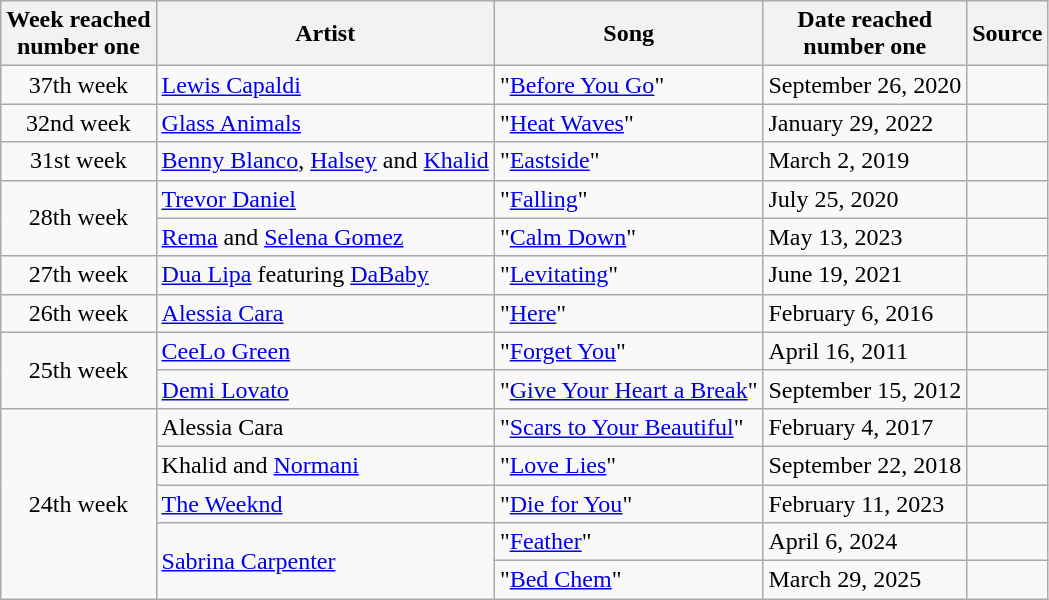<table class="wikitable">
<tr>
<th>Week reached <br> number one</th>
<th>Artist</th>
<th>Song</th>
<th>Date reached <br> number one</th>
<th>Source</th>
</tr>
<tr>
<td style="text-align:center;">37th week</td>
<td><a href='#'>Lewis Capaldi</a></td>
<td>"<a href='#'>Before You Go</a>"</td>
<td>September 26, 2020</td>
<td></td>
</tr>
<tr>
<td style="text-align:center;">32nd week</td>
<td><a href='#'>Glass Animals</a></td>
<td>"<a href='#'>Heat Waves</a>"</td>
<td>January 29, 2022</td>
<td></td>
</tr>
<tr>
<td style="text-align:center;">31st week</td>
<td><a href='#'>Benny Blanco</a>, <a href='#'>Halsey</a> and <a href='#'>Khalid</a></td>
<td>"<a href='#'>Eastside</a>"</td>
<td>March 2, 2019</td>
<td></td>
</tr>
<tr>
<td rowspan=2 style="text-align:center;">28th week</td>
<td><a href='#'>Trevor Daniel</a></td>
<td>"<a href='#'>Falling</a>"</td>
<td>July 25, 2020</td>
<td></td>
</tr>
<tr>
<td><a href='#'>Rema</a> and <a href='#'>Selena Gomez</a></td>
<td>"<a href='#'>Calm Down</a>"</td>
<td>May 13, 2023</td>
<td></td>
</tr>
<tr>
<td style="text-align:center;">27th week</td>
<td><a href='#'>Dua Lipa</a> featuring <a href='#'>DaBaby</a></td>
<td>"<a href='#'>Levitating</a>"</td>
<td>June 19, 2021</td>
<td></td>
</tr>
<tr>
<td style="text-align:center;">26th week</td>
<td><a href='#'>Alessia Cara</a></td>
<td>"<a href='#'>Here</a>"</td>
<td>February 6, 2016</td>
<td></td>
</tr>
<tr>
<td rowspan=2 style="text-align:center;">25th week</td>
<td><a href='#'>CeeLo Green</a></td>
<td>"<a href='#'>Forget You</a>"</td>
<td>April 16, 2011</td>
<td></td>
</tr>
<tr>
<td><a href='#'>Demi Lovato</a></td>
<td>"<a href='#'>Give Your Heart a Break</a>"</td>
<td>September 15, 2012</td>
<td></td>
</tr>
<tr>
<td rowspan=5 style="text-align:center;">24th week</td>
<td>Alessia Cara</td>
<td>"<a href='#'>Scars to Your Beautiful</a>"</td>
<td>February 4, 2017</td>
<td></td>
</tr>
<tr>
<td>Khalid and <a href='#'>Normani</a></td>
<td>"<a href='#'>Love Lies</a>"</td>
<td>September 22, 2018</td>
<td></td>
</tr>
<tr>
<td><a href='#'>The Weeknd</a></td>
<td>"<a href='#'>Die for You</a>"</td>
<td>February 11, 2023</td>
<td></td>
</tr>
<tr>
<td rowspan=2><a href='#'>Sabrina Carpenter</a></td>
<td>"<a href='#'>Feather</a>"</td>
<td>April 6, 2024</td>
<td></td>
</tr>
<tr>
<td>"<a href='#'>Bed Chem</a>"</td>
<td>March 29, 2025</td>
<td></td>
</tr>
</table>
